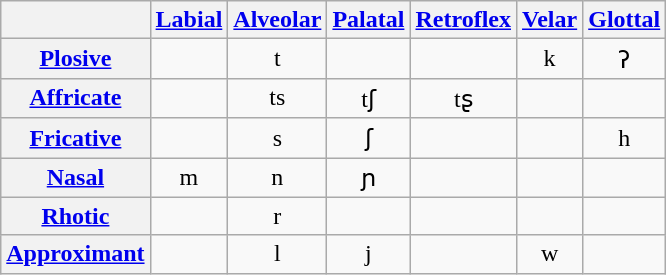<table class="wikitable" style=text-align:center>
<tr>
<th></th>
<th><a href='#'>Labial</a></th>
<th><a href='#'>Alveolar</a></th>
<th><a href='#'>Palatal</a></th>
<th><a href='#'>Retroflex</a></th>
<th><a href='#'>Velar</a></th>
<th><a href='#'>Glottal</a></th>
</tr>
<tr align="center">
<th><a href='#'>Plosive</a></th>
<td></td>
<td>t</td>
<td></td>
<td></td>
<td>k</td>
<td>ʔ</td>
</tr>
<tr>
<th><a href='#'>Affricate</a></th>
<td></td>
<td>ts</td>
<td>tʃ</td>
<td>tʂ</td>
<td></td>
<td></td>
</tr>
<tr align="center">
<th><a href='#'>Fricative</a></th>
<td></td>
<td>s</td>
<td>ʃ</td>
<td></td>
<td></td>
<td>h</td>
</tr>
<tr align="center">
<th><a href='#'>Nasal</a></th>
<td>m</td>
<td>n</td>
<td>ɲ</td>
<td></td>
<td></td>
<td></td>
</tr>
<tr>
<th><a href='#'>Rhotic</a></th>
<td></td>
<td>r</td>
<td></td>
<td></td>
<td></td>
<td></td>
</tr>
<tr align="center">
<th><a href='#'>Approximant</a></th>
<td></td>
<td>l</td>
<td>j</td>
<td></td>
<td>w</td>
<td></td>
</tr>
</table>
